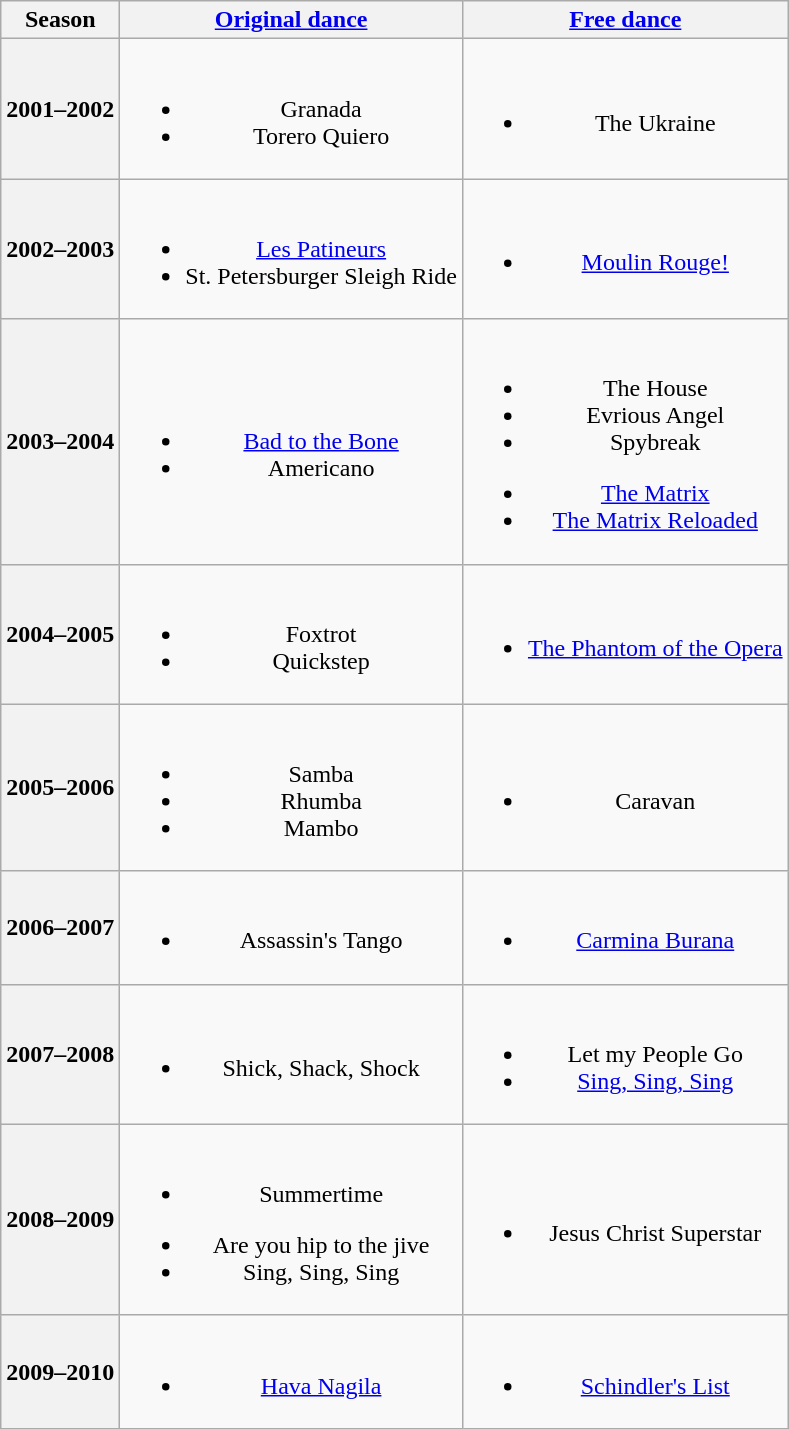<table class="wikitable" style="text-align:center">
<tr>
<th>Season</th>
<th><a href='#'>Original dance</a></th>
<th><a href='#'>Free dance</a></th>
</tr>
<tr>
<th>2001–2002 <br> </th>
<td><br><ul><li>Granada</li><li>Torero Quiero</li></ul></td>
<td><br><ul><li>The Ukraine <br></li></ul></td>
</tr>
<tr>
<th>2002–2003 <br> </th>
<td><br><ul><li> <a href='#'>Les Patineurs</a> <br></li><li> St. Petersburger Sleigh Ride</li></ul></td>
<td><br><ul><li><a href='#'>Moulin Rouge!</a> <br></li></ul></td>
</tr>
<tr>
<th>2003–2004 <br> </th>
<td><br><ul><li> <a href='#'>Bad to the Bone</a> <br></li><li> Americano <br></li></ul></td>
<td><br><ul><li>The House <br></li><li>Evrious Angel <br></li><li>Spybreak <br></li></ul><ul><li><a href='#'>The Matrix</a></li><li><a href='#'>The Matrix Reloaded</a> <br></li></ul></td>
</tr>
<tr>
<th>2004–2005 <br> </th>
<td><br><ul><li>Foxtrot <br></li><li>Quickstep</li></ul></td>
<td><br><ul><li><a href='#'>The Phantom of the Opera</a> <br></li></ul></td>
</tr>
<tr>
<th>2005–2006 <br> </th>
<td><br><ul><li>Samba <br></li><li>Rhumba <br></li><li>Mambo <br></li></ul></td>
<td><br><ul><li>Caravan</li></ul></td>
</tr>
<tr>
<th>2006–2007 <br> </th>
<td><br><ul><li>Assassin's Tango <br></li></ul></td>
<td><br><ul><li><a href='#'>Carmina Burana</a> <br></li></ul></td>
</tr>
<tr>
<th>2007–2008 <br> </th>
<td><br><ul><li>Shick, Shack, Shock <br></li></ul></td>
<td><br><ul><li>Let my People Go <br></li><li><a href='#'>Sing, Sing, Sing</a> <br></li></ul></td>
</tr>
<tr>
<th>2008–2009 <br> </th>
<td><br><ul><li>Summertime <br></li></ul><ul><li> Are you hip to the jive <br></li><li> Sing, Sing, Sing <br></li></ul></td>
<td><br><ul><li>Jesus Christ Superstar <br></li></ul></td>
</tr>
<tr>
<th>2009–2010 <br> </th>
<td><br><ul><li> <a href='#'>Hava Nagila</a></li></ul></td>
<td><br><ul><li><a href='#'>Schindler's List</a> <br></li></ul></td>
</tr>
</table>
